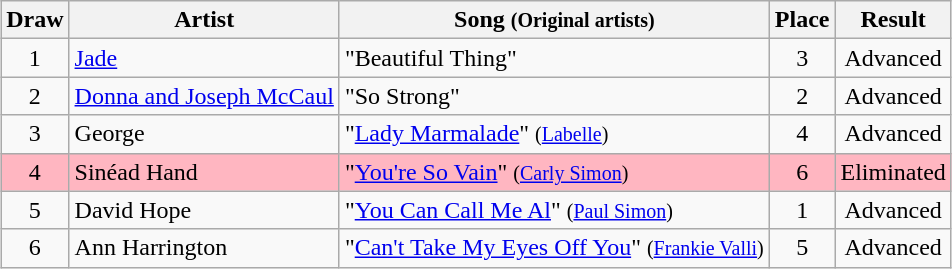<table class="sortable wikitable" style="margin: 1em auto 1em auto; text-align:center">
<tr>
<th>Draw</th>
<th>Artist</th>
<th>Song <small>(Original artists)</small></th>
<th>Place</th>
<th>Result</th>
</tr>
<tr>
<td>1</td>
<td align="left"><a href='#'>Jade</a></td>
<td align="left">"Beautiful Thing"</td>
<td>3</td>
<td>Advanced</td>
</tr>
<tr>
<td>2</td>
<td align="left"><a href='#'>Donna and Joseph McCaul</a></td>
<td align="left">"So Strong"</td>
<td>2</td>
<td>Advanced</td>
</tr>
<tr>
<td>3</td>
<td align="left">George</td>
<td align="left">"<a href='#'>Lady Marmalade</a>" <small>(<a href='#'>Labelle</a>)</small></td>
<td>4</td>
<td>Advanced</td>
</tr>
<tr style="background:lightpink;">
<td>4</td>
<td align="left">Sinéad Hand</td>
<td align="left">"<a href='#'>You're So Vain</a>" <small>(<a href='#'>Carly Simon</a>)</small></td>
<td>6</td>
<td>Eliminated</td>
</tr>
<tr>
<td>5</td>
<td align="left">David Hope</td>
<td align="left">"<a href='#'>You Can Call Me Al</a>" <small>(<a href='#'>Paul Simon</a>)</small></td>
<td>1</td>
<td>Advanced</td>
</tr>
<tr>
<td>6</td>
<td align="left">Ann Harrington</td>
<td align="left">"<a href='#'>Can't Take My Eyes Off You</a>" <small>(<a href='#'>Frankie Valli</a>)</small></td>
<td>5</td>
<td>Advanced</td>
</tr>
</table>
